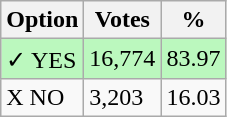<table class="wikitable">
<tr>
<th>Option</th>
<th>Votes</th>
<th>%</th>
</tr>
<tr>
<td style=background:#bbf8be>✓ YES</td>
<td style=background:#bbf8be>16,774</td>
<td style=background:#bbf8be>83.97</td>
</tr>
<tr>
<td>X NO</td>
<td>3,203</td>
<td>16.03</td>
</tr>
</table>
